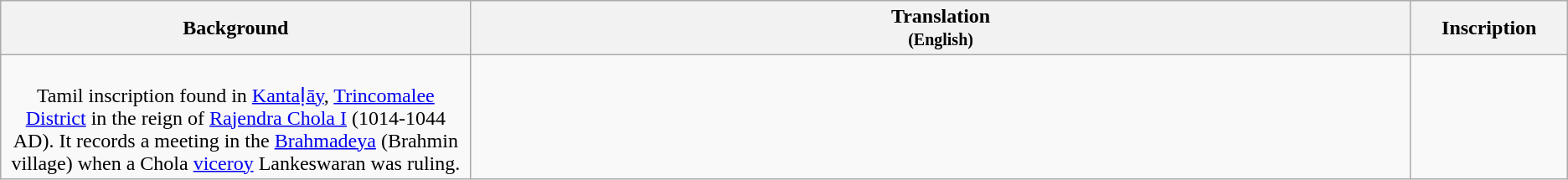<table class="wikitable centre">
<tr>
<th scope="col" align=left>Background<br></th>
<th>Translation<br><small>(English)</small></th>
<th>Inscription<br></th>
</tr>
<tr>
<td align=center width="30%"><br>Tamil inscription found in <a href='#'>Kantaḷāy</a>, <a href='#'>Trincomalee District</a> in the reign of <a href='#'>Rajendra Chola I</a> (1014-1044 AD). It records a meeting in the <a href='#'>Brahmadeya</a> (Brahmin village) when a Chola <a href='#'>viceroy</a> Lankeswaran was ruling.</td>
<td align=left><br></td>
<td align=center width="10%"><br></td>
</tr>
</table>
